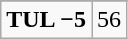<table class="wikitable">
<tr align="center">
</tr>
<tr align="center">
<td><strong>TUL −5</strong></td>
<td>56</td>
</tr>
</table>
